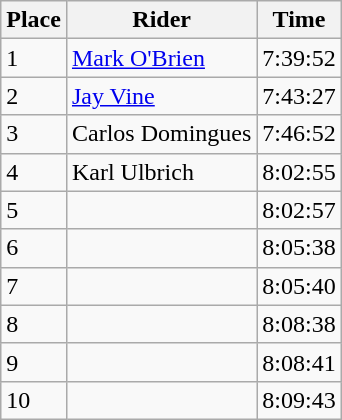<table class="wikitable">
<tr>
<th>Place</th>
<th>Rider</th>
<th>Time</th>
</tr>
<tr>
<td>1</td>
<td><a href='#'>Mark O'Brien</a></td>
<td>7:39:52</td>
</tr>
<tr>
<td>2</td>
<td><a href='#'>Jay Vine</a></td>
<td>7:43:27</td>
</tr>
<tr>
<td>3</td>
<td>Carlos Domingues</td>
<td>7:46:52</td>
</tr>
<tr>
<td>4</td>
<td>Karl Ulbrich</td>
<td>8:02:55</td>
</tr>
<tr>
<td>5</td>
<td></td>
<td>8:02:57</td>
</tr>
<tr>
<td>6</td>
<td></td>
<td>8:05:38</td>
</tr>
<tr>
<td>7</td>
<td></td>
<td>8:05:40</td>
</tr>
<tr>
<td>8</td>
<td></td>
<td>8:08:38</td>
</tr>
<tr>
<td>9</td>
<td></td>
<td>8:08:41</td>
</tr>
<tr>
<td>10</td>
<td></td>
<td>8:09:43</td>
</tr>
</table>
